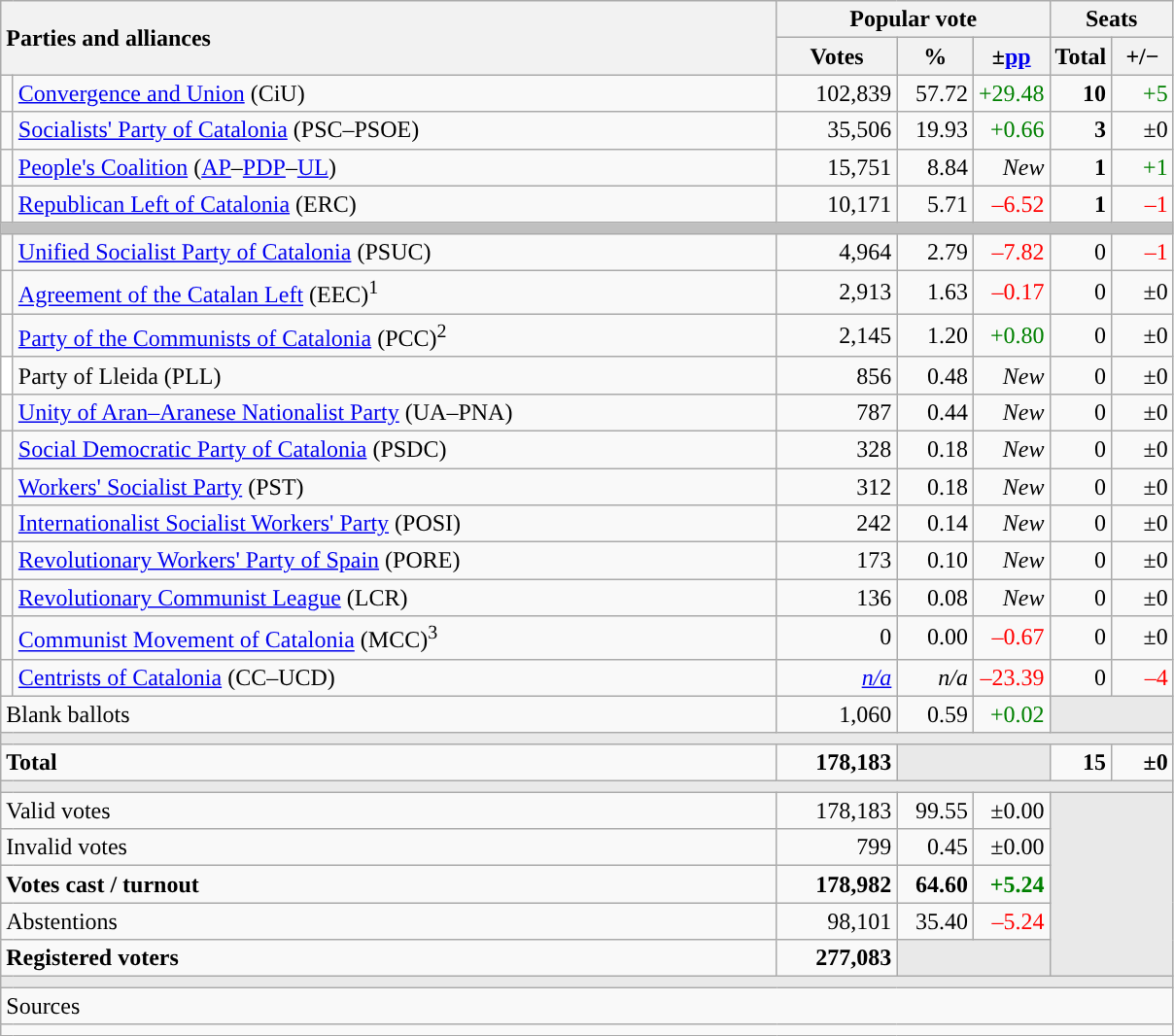<table class="wikitable" style="text-align:right;">
<tr>
<th style="text-align:left;" rowspan="2" colspan="2" width="525">Parties and alliances</th>
<th colspan="3">Popular vote</th>
<th colspan="2">Seats</th>
</tr>
<tr>
<th width="75">Votes</th>
<th width="45">%</th>
<th width="45">±<a href='#'>pp</a></th>
<th width="35">Total</th>
<th width="35">+/−</th>
</tr>
<tr>
<td width="1" style="color:inherit;background:"></td>
<td align="left"><a href='#'>Convergence and Union</a> (CiU)</td>
<td>102,839</td>
<td>57.72</td>
<td style="color:green;">+29.48</td>
<td><strong>10</strong></td>
<td style="color:green;">+5</td>
</tr>
<tr>
<td style="color:inherit;background:"></td>
<td align="left"><a href='#'>Socialists' Party of Catalonia</a> (PSC–PSOE)</td>
<td>35,506</td>
<td>19.93</td>
<td style="color:green;">+0.66</td>
<td><strong>3</strong></td>
<td>±0</td>
</tr>
<tr>
<td style="color:inherit;background:"></td>
<td align="left"><a href='#'>People's Coalition</a> (<a href='#'>AP</a>–<a href='#'>PDP</a>–<a href='#'>UL</a>)</td>
<td>15,751</td>
<td>8.84</td>
<td><em>New</em></td>
<td><strong>1</strong></td>
<td style="color:green;">+1</td>
</tr>
<tr>
<td style="color:inherit;background:"></td>
<td align="left"><a href='#'>Republican Left of Catalonia</a> (ERC)</td>
<td>10,171</td>
<td>5.71</td>
<td style="color:red;">–6.52</td>
<td><strong>1</strong></td>
<td style="color:red;">–1</td>
</tr>
<tr>
<td colspan="7" bgcolor="#C0C0C0"></td>
</tr>
<tr>
<td style="color:inherit;background:"></td>
<td align="left"><a href='#'>Unified Socialist Party of Catalonia</a> (PSUC)</td>
<td>4,964</td>
<td>2.79</td>
<td style="color:red;">–7.82</td>
<td>0</td>
<td style="color:red;">–1</td>
</tr>
<tr>
<td style="color:inherit;background:"></td>
<td align="left"><a href='#'>Agreement of the Catalan Left</a> (EEC)<sup>1</sup></td>
<td>2,913</td>
<td>1.63</td>
<td style="color:red;">–0.17</td>
<td>0</td>
<td>±0</td>
</tr>
<tr>
<td style="color:inherit;background:"></td>
<td align="left"><a href='#'>Party of the Communists of Catalonia</a> (PCC)<sup>2</sup></td>
<td>2,145</td>
<td>1.20</td>
<td style="color:green;">+0.80</td>
<td>0</td>
<td>±0</td>
</tr>
<tr>
<td bgcolor="white"></td>
<td align="left">Party of Lleida (PLL)</td>
<td>856</td>
<td>0.48</td>
<td><em>New</em></td>
<td>0</td>
<td>±0</td>
</tr>
<tr>
<td style="color:inherit;background:"></td>
<td align="left"><a href='#'>Unity of Aran–Aranese Nationalist Party</a> (UA–PNA)</td>
<td>787</td>
<td>0.44</td>
<td><em>New</em></td>
<td>0</td>
<td>±0</td>
</tr>
<tr>
<td style="color:inherit;background:"></td>
<td align="left"><a href='#'>Social Democratic Party of Catalonia</a> (PSDC)</td>
<td>328</td>
<td>0.18</td>
<td><em>New</em></td>
<td>0</td>
<td>±0</td>
</tr>
<tr>
<td style="color:inherit;background:"></td>
<td align="left"><a href='#'>Workers' Socialist Party</a> (PST)</td>
<td>312</td>
<td>0.18</td>
<td><em>New</em></td>
<td>0</td>
<td>±0</td>
</tr>
<tr>
<td style="color:inherit;background:"></td>
<td align="left"><a href='#'>Internationalist Socialist Workers' Party</a> (POSI)</td>
<td>242</td>
<td>0.14</td>
<td><em>New</em></td>
<td>0</td>
<td>±0</td>
</tr>
<tr>
<td style="color:inherit;background:"></td>
<td align="left"><a href='#'>Revolutionary Workers' Party of Spain</a> (PORE)</td>
<td>173</td>
<td>0.10</td>
<td><em>New</em></td>
<td>0</td>
<td>±0</td>
</tr>
<tr>
<td style="color:inherit;background:"></td>
<td align="left"><a href='#'>Revolutionary Communist League</a> (LCR)</td>
<td>136</td>
<td>0.08</td>
<td><em>New</em></td>
<td>0</td>
<td>±0</td>
</tr>
<tr>
<td style="color:inherit;background:"></td>
<td align="left"><a href='#'>Communist Movement of Catalonia</a> (MCC)<sup>3</sup></td>
<td>0</td>
<td>0.00</td>
<td style="color:red;">–0.67</td>
<td>0</td>
<td>±0</td>
</tr>
<tr>
<td style="color:inherit;background:"></td>
<td align="left"><a href='#'>Centrists of Catalonia</a> (CC–UCD)</td>
<td><em><a href='#'>n/a</a></em></td>
<td><em>n/a</em></td>
<td style="color:red;">–23.39</td>
<td>0</td>
<td style="color:red;">–4</td>
</tr>
<tr>
<td align="left" colspan="2">Blank ballots</td>
<td>1,060</td>
<td>0.59</td>
<td style="color:green;">+0.02</td>
<td bgcolor="#E9E9E9" colspan="2"></td>
</tr>
<tr>
<td colspan="7" bgcolor="#E9E9E9"></td>
</tr>
<tr style="font-weight:bold;">
<td align="left" colspan="2">Total</td>
<td>178,183</td>
<td bgcolor="#E9E9E9" colspan="2"></td>
<td>15</td>
<td>±0</td>
</tr>
<tr>
<td colspan="7" bgcolor="#E9E9E9"></td>
</tr>
<tr>
<td align="left" colspan="2">Valid votes</td>
<td>178,183</td>
<td>99.55</td>
<td>±0.00</td>
<td bgcolor="#E9E9E9" colspan="2" rowspan="5"></td>
</tr>
<tr>
<td align="left" colspan="2">Invalid votes</td>
<td>799</td>
<td>0.45</td>
<td>±0.00</td>
</tr>
<tr style="font-weight:bold;">
<td align="left" colspan="2">Votes cast / turnout</td>
<td>178,982</td>
<td>64.60</td>
<td style="color:green;">+5.24</td>
</tr>
<tr>
<td align="left" colspan="2">Abstentions</td>
<td>98,101</td>
<td>35.40</td>
<td style="color:red;">–5.24</td>
</tr>
<tr style="font-weight:bold;">
<td align="left" colspan="2">Registered voters</td>
<td>277,083</td>
<td bgcolor="#E9E9E9" colspan="2"></td>
</tr>
<tr>
<td colspan="7" bgcolor="#E9E9E9"></td>
</tr>
<tr>
<td align="left" colspan="7">Sources</td>
</tr>
<tr>
<td colspan="7" style="text-align:left; max-width:790px;"></td>
</tr>
</table>
